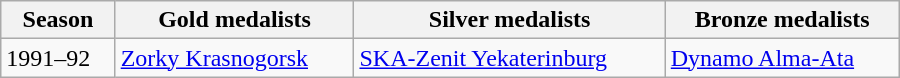<table class="wikitable" style="width:600px;">
<tr>
<th>Season</th>
<th>Gold medalists</th>
<th>Silver medalists</th>
<th>Bronze medalists</th>
</tr>
<tr>
<td>1991–92</td>
<td><a href='#'>Zorky Krasnogorsk</a></td>
<td><a href='#'>SKA-Zenit Yekaterinburg</a></td>
<td><a href='#'>Dynamo Alma-Ata</a></td>
</tr>
</table>
